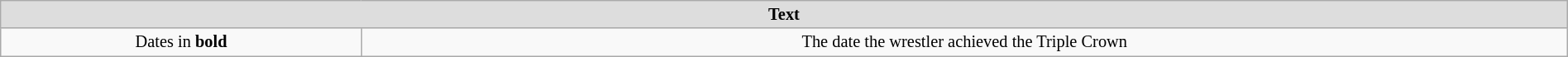<table class="wikitable"  style="width:100%; font-size:85%; text-align:center;">
<tr>
<th style="background:#ddd;" colspan="2">Text</th>
</tr>
<tr>
<td>Dates in <strong>bold</strong></td>
<td>The date the wrestler achieved the Triple Crown</td>
</tr>
</table>
